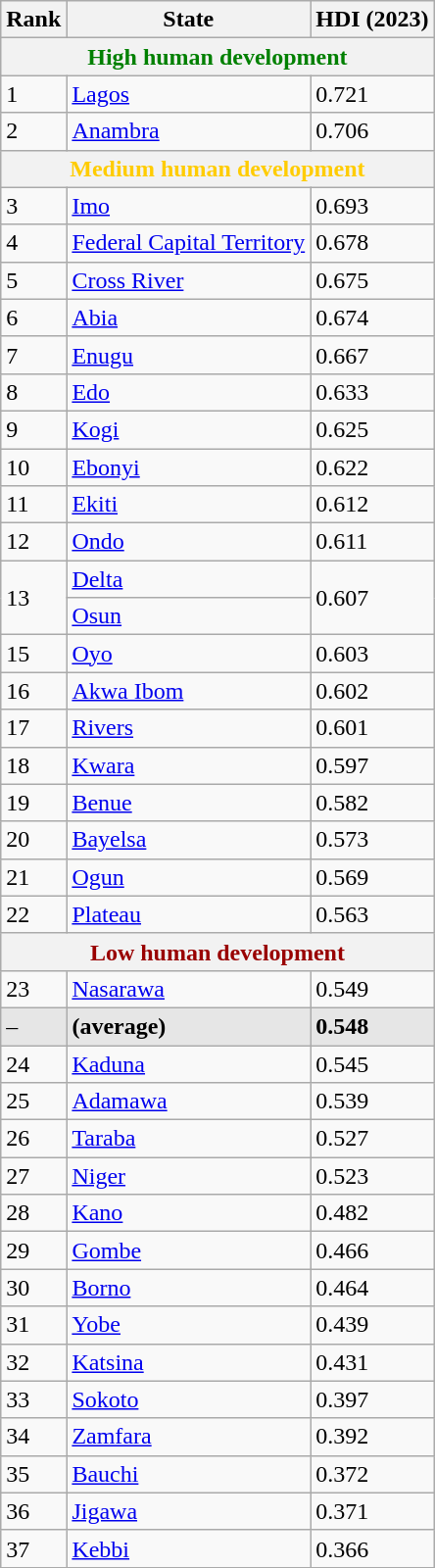<table class="wikitable sortable">
<tr>
<th class="sort">Rank</th>
<th class="sort">State</th>
<th class="sort">HDI (2023)</th>
</tr>
<tr>
<th colspan="3" style="color:#008000;">High human development</th>
</tr>
<tr>
<td>1</td>
<td><a href='#'>Lagos</a></td>
<td>0.721</td>
</tr>
<tr>
<td>2</td>
<td><a href='#'>Anambra</a></td>
<td>0.706</td>
</tr>
<tr>
<th colspan="3" style="color:#fc0;">Medium human development</th>
</tr>
<tr>
<td>3</td>
<td><a href='#'>Imo</a></td>
<td>0.693</td>
</tr>
<tr>
<td>4</td>
<td style="text-align:left"><a href='#'>Federal Capital Territory</a></td>
<td>0.678</td>
</tr>
<tr>
<td>5</td>
<td><a href='#'>Cross River</a></td>
<td>0.675</td>
</tr>
<tr>
<td>6</td>
<td><a href='#'>Abia</a></td>
<td>0.674</td>
</tr>
<tr>
<td>7</td>
<td><a href='#'>Enugu</a></td>
<td>0.667</td>
</tr>
<tr>
<td>8</td>
<td><a href='#'>Edo</a></td>
<td>0.633</td>
</tr>
<tr>
<td>9</td>
<td><a href='#'>Kogi</a></td>
<td>0.625</td>
</tr>
<tr>
<td>10</td>
<td><a href='#'>Ebonyi</a></td>
<td>0.622</td>
</tr>
<tr>
<td>11</td>
<td><a href='#'>Ekiti</a></td>
<td>0.612</td>
</tr>
<tr>
<td>12</td>
<td><a href='#'>Ondo</a></td>
<td>0.611</td>
</tr>
<tr>
<td rowspan="2">13</td>
<td><a href='#'>Delta</a></td>
<td rowspan="2">0.607</td>
</tr>
<tr>
<td><a href='#'>Osun</a></td>
</tr>
<tr>
<td>15</td>
<td><a href='#'>Oyo</a></td>
<td>0.603</td>
</tr>
<tr>
<td>16</td>
<td><a href='#'>Akwa Ibom</a></td>
<td>0.602</td>
</tr>
<tr>
<td>17</td>
<td><a href='#'>Rivers</a></td>
<td>0.601</td>
</tr>
<tr>
<td>18</td>
<td style="text-align:left"><a href='#'>Kwara</a></td>
<td>0.597</td>
</tr>
<tr>
<td>19</td>
<td><a href='#'>Benue</a></td>
<td>0.582</td>
</tr>
<tr>
<td>20</td>
<td><a href='#'>Bayelsa</a></td>
<td>0.573</td>
</tr>
<tr>
<td>21</td>
<td><a href='#'>Ogun</a></td>
<td>0.569</td>
</tr>
<tr>
<td>22</td>
<td><a href='#'>Plateau</a></td>
<td>0.563</td>
</tr>
<tr>
<th colspan="3" style="color:#900;">Low human development</th>
</tr>
<tr>
<td>23</td>
<td><a href='#'>Nasarawa</a></td>
<td>0.549</td>
</tr>
<tr style="background:#e6e6e6">
<td>–</td>
<td style="text-align:left"><strong> (average)</strong></td>
<td><strong>0.548</strong></td>
</tr>
<tr>
<td>24</td>
<td><a href='#'>Kaduna</a></td>
<td>0.545</td>
</tr>
<tr>
<td>25</td>
<td><a href='#'>Adamawa</a></td>
<td>0.539</td>
</tr>
<tr>
<td>26</td>
<td><a href='#'>Taraba</a></td>
<td>0.527</td>
</tr>
<tr>
<td>27</td>
<td><a href='#'>Niger</a></td>
<td>0.523</td>
</tr>
<tr>
<td>28</td>
<td><a href='#'>Kano</a></td>
<td>0.482</td>
</tr>
<tr>
<td>29</td>
<td><a href='#'>Gombe</a></td>
<td>0.466</td>
</tr>
<tr>
<td>30</td>
<td><a href='#'>Borno</a></td>
<td>0.464</td>
</tr>
<tr>
<td>31</td>
<td><a href='#'>Yobe</a></td>
<td>0.439</td>
</tr>
<tr>
<td>32</td>
<td><a href='#'>Katsina</a></td>
<td>0.431</td>
</tr>
<tr>
<td>33</td>
<td><a href='#'>Sokoto</a></td>
<td>0.397</td>
</tr>
<tr>
<td>34</td>
<td><a href='#'>Zamfara</a></td>
<td>0.392</td>
</tr>
<tr>
<td>35</td>
<td style="text-align:left"><a href='#'>Bauchi</a></td>
<td>0.372</td>
</tr>
<tr>
<td>36</td>
<td><a href='#'>Jigawa</a></td>
<td>0.371</td>
</tr>
<tr>
<td>37</td>
<td><a href='#'>Kebbi</a></td>
<td>0.366</td>
</tr>
<tr>
</tr>
</table>
